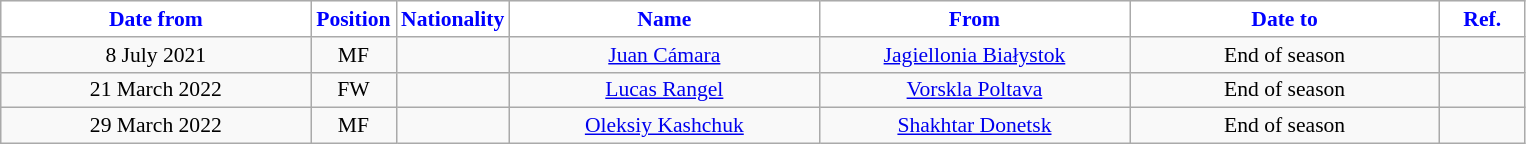<table class="wikitable" style="text-align:center; font-size:90%; ">
<tr>
<th style="background:white; color:blue; width:200px;">Date from</th>
<th style="background:white; color:blue; width:50px;">Position</th>
<th style="background:white; color:blue; width:50px;">Nationality</th>
<th style="background:white; color:blue; width:200px;">Name</th>
<th style="background:white; color:blue; width:200px;">From</th>
<th style="background:white; color:blue; width:200px;">Date to</th>
<th style="background:white; color:blue; width:50px;">Ref.</th>
</tr>
<tr>
<td>8 July 2021</td>
<td>MF</td>
<td></td>
<td><a href='#'>Juan Cámara</a></td>
<td><a href='#'>Jagiellonia Białystok</a></td>
<td>End of season</td>
<td></td>
</tr>
<tr>
<td>21 March 2022</td>
<td>FW</td>
<td></td>
<td><a href='#'>Lucas Rangel</a></td>
<td><a href='#'>Vorskla Poltava</a></td>
<td>End of season</td>
<td></td>
</tr>
<tr>
<td>29 March 2022</td>
<td>MF</td>
<td></td>
<td><a href='#'>Oleksiy Kashchuk</a></td>
<td><a href='#'>Shakhtar Donetsk</a></td>
<td>End of season</td>
<td></td>
</tr>
</table>
